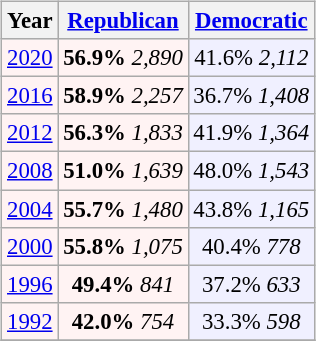<table class="wikitable" style="float:right; font-size:95%;">
<tr bgcolor=lightgrey>
<th>Year</th>
<th><a href='#'>Republican</a></th>
<th><a href='#'>Democratic</a></th>
</tr>
<tr>
<td align="center" bgcolor="#fff3f3"><a href='#'>2020</a></td>
<td align="center" bgcolor="#fff3f3"><strong>56.9%</strong> <em>2,890</em></td>
<td align="center" bgcolor="#f0f0ff">41.6% <em>2,112</em></td>
</tr>
<tr>
<td align="center" bgcolor="#fff3f3"><a href='#'>2016</a></td>
<td align="center" bgcolor="#fff3f3"><strong>58.9%</strong> <em>2,257</em></td>
<td align="center" bgcolor="#f0f0ff">36.7% <em>1,408</em></td>
</tr>
<tr>
<td align="center" bgcolor="#fff3f3"><a href='#'>2012</a></td>
<td align="center" bgcolor="#fff3f3"><strong>56.3%</strong> <em>1,833</em></td>
<td align="center" bgcolor="#f0f0ff">41.9% <em>1,364</em></td>
</tr>
<tr>
<td align="center" bgcolor="#fff3f3"><a href='#'>2008</a></td>
<td align="center" bgcolor="#fff3f3"><strong>51.0%</strong> <em>1,639</em></td>
<td align="center" bgcolor="#f0f0ff">48.0% <em>1,543</em></td>
</tr>
<tr>
<td align="center" bgcolor="#fff3f3"><a href='#'>2004</a></td>
<td align="center" bgcolor="#fff3f3"><strong>55.7%</strong> <em>1,480</em></td>
<td align="center" bgcolor="#f0f0ff">43.8% <em>1,165</em></td>
</tr>
<tr>
<td align="center" bgcolor="#fff3f3"><a href='#'>2000</a></td>
<td align="center" bgcolor="#fff3f3"><strong>55.8%</strong> <em>1,075</em></td>
<td align="center" bgcolor="#f0f0ff">40.4% <em>778</em></td>
</tr>
<tr>
<td align="center" bgcolor="#fff3f3"><a href='#'>1996</a></td>
<td align="center" bgcolor="#fff3f3"><strong>49.4%</strong> <em>841</em></td>
<td align="center" bgcolor="#f0f0ff">37.2% <em>633</em></td>
</tr>
<tr>
<td align="center" bgcolor="#fff3f3"><a href='#'>1992</a></td>
<td align="center" bgcolor="#fff3f3"><strong>42.0%</strong> <em>754</em></td>
<td align="center" bgcolor="#f0f0ff">33.3% <em>598</em></td>
</tr>
<tr>
</tr>
</table>
